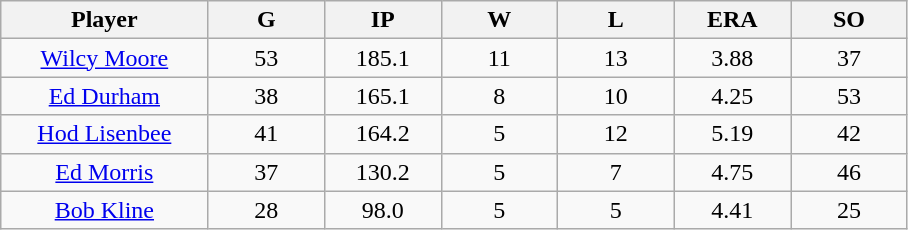<table class="wikitable sortable">
<tr>
<th bgcolor="#DDDDFF" width="16%">Player</th>
<th bgcolor="#DDDDFF" width="9%">G</th>
<th bgcolor="#DDDDFF" width="9%">IP</th>
<th bgcolor="#DDDDFF" width="9%">W</th>
<th bgcolor="#DDDDFF" width="9%">L</th>
<th bgcolor="#DDDDFF" width="9%">ERA</th>
<th bgcolor="#DDDDFF" width="9%">SO</th>
</tr>
<tr align="center">
<td><a href='#'>Wilcy Moore</a></td>
<td>53</td>
<td>185.1</td>
<td>11</td>
<td>13</td>
<td>3.88</td>
<td>37</td>
</tr>
<tr align="center">
<td><a href='#'>Ed Durham</a></td>
<td>38</td>
<td>165.1</td>
<td>8</td>
<td>10</td>
<td>4.25</td>
<td>53</td>
</tr>
<tr align="center">
<td><a href='#'>Hod Lisenbee</a></td>
<td>41</td>
<td>164.2</td>
<td>5</td>
<td>12</td>
<td>5.19</td>
<td>42</td>
</tr>
<tr align="center">
<td><a href='#'>Ed Morris</a></td>
<td>37</td>
<td>130.2</td>
<td>5</td>
<td>7</td>
<td>4.75</td>
<td>46</td>
</tr>
<tr align="center">
<td><a href='#'>Bob Kline</a></td>
<td>28</td>
<td>98.0</td>
<td>5</td>
<td>5</td>
<td>4.41</td>
<td>25</td>
</tr>
</table>
